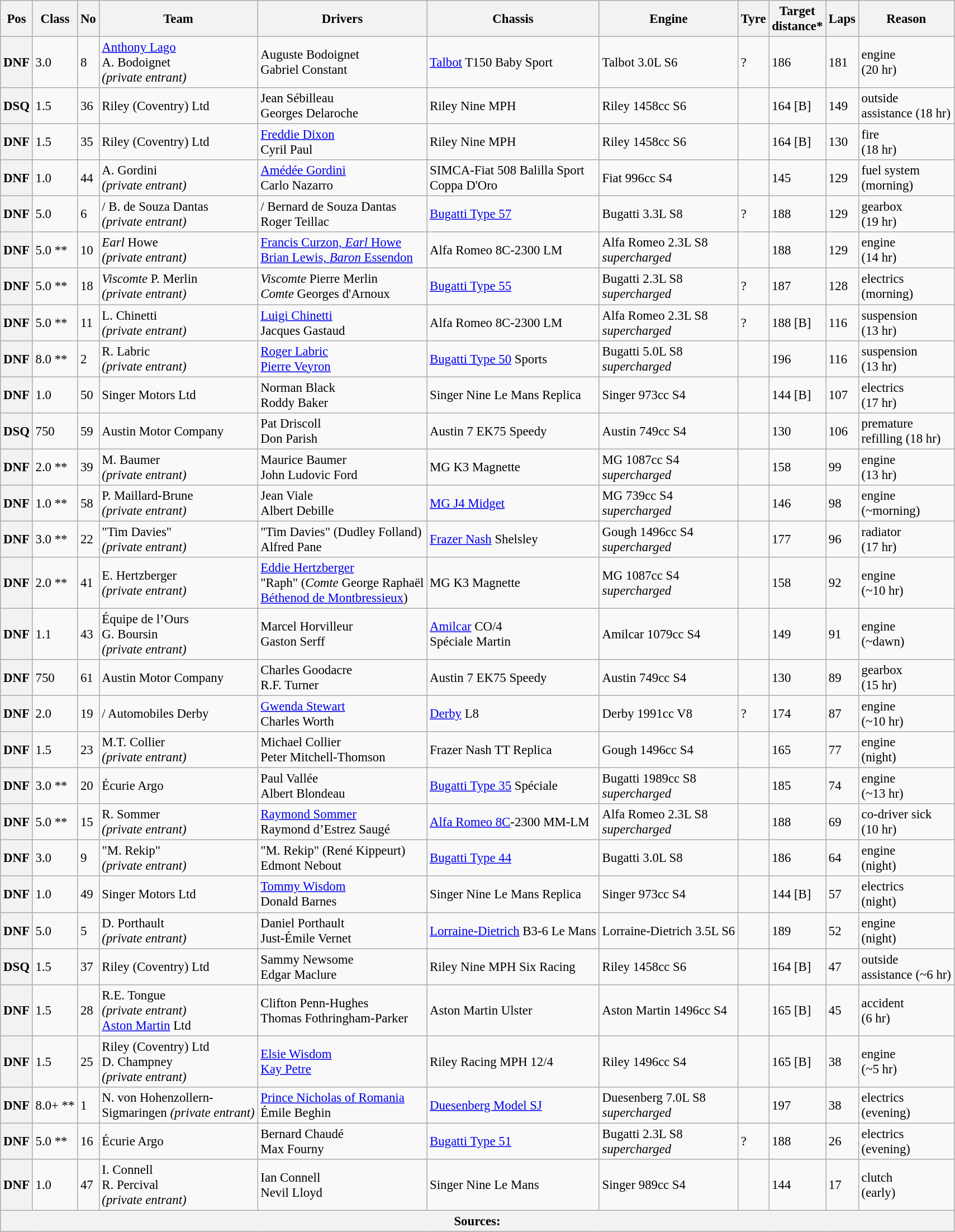<table class="wikitable" style="font-size: 95%;">
<tr>
<th>Pos</th>
<th>Class</th>
<th>No</th>
<th>Team</th>
<th>Drivers</th>
<th>Chassis</th>
<th>Engine</th>
<th>Tyre</th>
<th>Target<br>distance*</th>
<th>Laps</th>
<th>Reason</th>
</tr>
<tr>
<th>DNF</th>
<td>3.0</td>
<td>8</td>
<td> <a href='#'>Anthony Lago</a><br> A. Bodoignet<br><em>(private entrant)</em></td>
<td> Auguste Bodoignet<br> Gabriel Constant</td>
<td><a href='#'>Talbot</a> T150 Baby Sport</td>
<td>Talbot 3.0L S6</td>
<td>?</td>
<td>186</td>
<td>181</td>
<td>engine<br> (20 hr)</td>
</tr>
<tr>
<th>DSQ</th>
<td>1.5</td>
<td>36</td>
<td> Riley (Coventry) Ltd</td>
<td> Jean Sébilleau<br> Georges Delaroche</td>
<td>Riley Nine MPH</td>
<td>Riley 1458cc S6</td>
<td></td>
<td>164 [B]</td>
<td>149</td>
<td>outside<br>assistance (18 hr)</td>
</tr>
<tr>
<th>DNF</th>
<td>1.5</td>
<td>35</td>
<td> Riley (Coventry) Ltd</td>
<td> <a href='#'>Freddie Dixon</a><br> Cyril Paul</td>
<td>Riley Nine MPH</td>
<td>Riley 1458cc S6</td>
<td></td>
<td>164 [B]</td>
<td>130</td>
<td>fire<br> (18 hr)</td>
</tr>
<tr>
<th>DNF</th>
<td>1.0</td>
<td>44</td>
<td> A. Gordini<br><em>(private entrant)</em></td>
<td> <a href='#'>Amédée Gordini</a><br> Carlo Nazarro</td>
<td>SIMCA-Fiat 508 Balilla Sport<br>Coppa D'Oro</td>
<td>Fiat 996cc S4</td>
<td></td>
<td>145</td>
<td>129</td>
<td>fuel system<br> (morning)</td>
</tr>
<tr>
<th>DNF</th>
<td>5.0</td>
<td>6</td>
<td>/ B. de Souza Dantas<br><em>(private entrant)</em></td>
<td>/ Bernard de Souza Dantas<br> Roger Teillac</td>
<td><a href='#'>Bugatti Type 57</a></td>
<td>Bugatti 3.3L S8</td>
<td>?</td>
<td>188</td>
<td>129</td>
<td>gearbox<br> (19 hr)</td>
</tr>
<tr>
<th>DNF</th>
<td>5.0 **</td>
<td>10</td>
<td> <em>Earl</em> Howe<br><em>(private entrant)</em></td>
<td> <a href='#'>Francis Curzon, <em>Earl</em> Howe</a><br> <a href='#'>Brian Lewis, <em>Baron</em> Essendon</a></td>
<td>Alfa Romeo 8C-2300 LM</td>
<td>Alfa Romeo 2.3L S8<br><em>supercharged</em></td>
<td></td>
<td>188</td>
<td>129</td>
<td>engine<br> (14 hr)</td>
</tr>
<tr>
<th>DNF</th>
<td>5.0 **</td>
<td>18</td>
<td> <em>Viscomte</em> P. Merlin<br><em>(private entrant)</em></td>
<td> <em>Viscomte</em> Pierre Merlin<br> <em>Comte</em> Georges d'Arnoux</td>
<td><a href='#'>Bugatti Type 55</a></td>
<td>Bugatti 2.3L S8<br><em>supercharged</em></td>
<td>?</td>
<td>187</td>
<td>128</td>
<td>electrics<br> (morning)</td>
</tr>
<tr>
<th>DNF</th>
<td>5.0 **</td>
<td>11</td>
<td> L. Chinetti <br><em>(private entrant)</em></td>
<td> <a href='#'>Luigi Chinetti</a><br> Jacques Gastaud</td>
<td>Alfa Romeo 8C-2300 LM</td>
<td>Alfa Romeo 2.3L S8<br><em>supercharged</em></td>
<td>?</td>
<td>188 [B]</td>
<td>116</td>
<td>suspension<br> (13 hr)</td>
</tr>
<tr>
<th>DNF</th>
<td>8.0 **</td>
<td>2</td>
<td> R. Labric<br><em>(private entrant)</em></td>
<td> <a href='#'>Roger Labric</a><br> <a href='#'>Pierre Veyron</a></td>
<td><a href='#'>Bugatti Type 50</a> Sports</td>
<td>Bugatti 5.0L S8<br><em>supercharged</em></td>
<td></td>
<td>196</td>
<td>116</td>
<td>suspension<br> (13 hr)</td>
</tr>
<tr>
<th>DNF</th>
<td>1.0</td>
<td>50</td>
<td> Singer Motors Ltd</td>
<td> Norman Black<br> Roddy Baker</td>
<td>Singer Nine Le Mans Replica</td>
<td>Singer 973cc S4</td>
<td></td>
<td>144 [B]</td>
<td>107</td>
<td>electrics<br> (17 hr)</td>
</tr>
<tr>
<th>DSQ</th>
<td>750</td>
<td>59</td>
<td> Austin Motor Company</td>
<td> Pat Driscoll<br> Don Parish</td>
<td>Austin 7 EK75 Speedy</td>
<td>Austin 749cc S4</td>
<td></td>
<td>130</td>
<td>106</td>
<td>premature<br> refilling (18 hr)</td>
</tr>
<tr>
<th>DNF</th>
<td>2.0 **</td>
<td>39</td>
<td> M. Baumer<br><em>(private entrant)</em></td>
<td> Maurice Baumer<br> John Ludovic Ford</td>
<td>MG K3 Magnette</td>
<td>MG 1087cc S4<br><em>supercharged</em></td>
<td></td>
<td>158</td>
<td>99</td>
<td>engine<br> (13 hr)</td>
</tr>
<tr>
<th>DNF</th>
<td>1.0 **</td>
<td>58</td>
<td> P. Maillard-Brune<br><em>(private entrant)</em></td>
<td> Jean Viale<br> Albert Debille</td>
<td><a href='#'>MG J4 Midget</a></td>
<td>MG 739cc S4<br><em>supercharged</em></td>
<td></td>
<td>146</td>
<td>98</td>
<td>engine<br> (~morning)</td>
</tr>
<tr>
<th>DNF</th>
<td>3.0 **</td>
<td>22</td>
<td> "Tim Davies"<br><em>(private entrant)</em></td>
<td> "Tim Davies" (Dudley Folland)<br> Alfred Pane</td>
<td><a href='#'>Frazer Nash</a> Shelsley</td>
<td>Gough 1496cc S4<br><em>supercharged</em></td>
<td></td>
<td>177</td>
<td>96</td>
<td>radiator<br>(17 hr)</td>
</tr>
<tr>
<th>DNF</th>
<td>2.0 **</td>
<td>41</td>
<td> E. Hertzberger <br><em>(private entrant)</em></td>
<td> <a href='#'>Eddie Hertzberger</a><br> "Raph" (<em>Comte</em> George Raphaël <br><a href='#'>Béthenod de Montbressieux</a>)</td>
<td>MG K3 Magnette</td>
<td>MG 1087cc S4<br><em>supercharged</em></td>
<td></td>
<td>158</td>
<td>92</td>
<td>engine<br> (~10 hr)</td>
</tr>
<tr>
<th>DNF</th>
<td>1.1</td>
<td>43</td>
<td> Équipe de l’Ours <br> G. Boursin<br><em>(private entrant)</em></td>
<td> Marcel Horvilleur<br> Gaston Serff</td>
<td><a href='#'>Amilcar</a> CO/4<br>Spéciale Martin</td>
<td>Amilcar 1079cc S4</td>
<td></td>
<td>149</td>
<td>91</td>
<td>engine<br> (~dawn)</td>
</tr>
<tr>
<th>DNF</th>
<td>750</td>
<td>61</td>
<td> Austin Motor Company</td>
<td> Charles Goodacre<br> R.F. Turner</td>
<td>Austin 7 EK75 Speedy</td>
<td>Austin 749cc S4</td>
<td></td>
<td>130</td>
<td>89</td>
<td>gearbox<br> (15 hr)</td>
</tr>
<tr>
<th>DNF</th>
<td>2.0</td>
<td>19</td>
<td>/ Automobiles Derby</td>
<td> <a href='#'>Gwenda Stewart</a><br> Charles Worth</td>
<td><a href='#'>Derby</a> L8</td>
<td>Derby 1991cc V8</td>
<td>?</td>
<td>174</td>
<td>87</td>
<td>engine<br> (~10 hr)</td>
</tr>
<tr>
<th>DNF</th>
<td>1.5</td>
<td>23</td>
<td> M.T. Collier<br><em>(private entrant)</em></td>
<td> Michael Collier<br> Peter Mitchell-Thomson</td>
<td>Frazer Nash TT Replica</td>
<td>Gough 1496cc S4</td>
<td></td>
<td>165</td>
<td>77</td>
<td>engine<br> (night)</td>
</tr>
<tr>
<th>DNF</th>
<td>3.0 **</td>
<td>20</td>
<td> Écurie Argo</td>
<td> Paul Vallée<br> Albert Blondeau</td>
<td><a href='#'>Bugatti Type 35</a> Spéciale</td>
<td>Bugatti 1989cc S8<br><em>supercharged</em></td>
<td></td>
<td>185</td>
<td>74</td>
<td>engine<br> (~13 hr)</td>
</tr>
<tr>
<th>DNF</th>
<td>5.0 **</td>
<td>15</td>
<td> R. Sommer<br><em>(private entrant)</em></td>
<td> <a href='#'>Raymond Sommer</a><br> Raymond d’Estrez Saugé</td>
<td><a href='#'>Alfa Romeo 8C</a>-2300 MM-LM</td>
<td>Alfa Romeo 2.3L S8<br><em>supercharged</em></td>
<td></td>
<td>188</td>
<td>69</td>
<td>co-driver sick<br> (10 hr)</td>
</tr>
<tr>
<th>DNF</th>
<td>3.0</td>
<td>9</td>
<td> "M. Rekip"<br><em>(private entrant)</em></td>
<td> "M. Rekip" (René Kippeurt)<br> Edmont Nebout</td>
<td><a href='#'>Bugatti Type 44</a></td>
<td>Bugatti 3.0L S8</td>
<td></td>
<td>186</td>
<td>64</td>
<td>engine<br> (night)</td>
</tr>
<tr>
<th>DNF</th>
<td>1.0</td>
<td>49</td>
<td> Singer Motors Ltd</td>
<td> <a href='#'>Tommy Wisdom</a><br> Donald Barnes</td>
<td>Singer Nine Le Mans Replica</td>
<td>Singer 973cc S4</td>
<td></td>
<td>144 [B]</td>
<td>57</td>
<td>electrics<br> (night)</td>
</tr>
<tr>
<th>DNF</th>
<td>5.0</td>
<td>5</td>
<td> D. Porthault<br><em>(private entrant)</em></td>
<td> Daniel Porthault<br> Just-Émile Vernet</td>
<td><a href='#'>Lorraine-Dietrich</a> B3-6 Le Mans</td>
<td>Lorraine-Dietrich 3.5L S6</td>
<td></td>
<td>189</td>
<td>52</td>
<td>engine<br> (night)</td>
</tr>
<tr>
<th>DSQ</th>
<td>1.5</td>
<td>37</td>
<td> Riley (Coventry) Ltd</td>
<td> Sammy Newsome<br> Edgar Maclure</td>
<td>Riley Nine MPH Six Racing</td>
<td>Riley 1458cc S6</td>
<td></td>
<td>164 [B]</td>
<td>47</td>
<td>outside<br>assistance (~6 hr)</td>
</tr>
<tr>
<th>DNF</th>
<td>1.5</td>
<td>28</td>
<td> R.E. Tongue<br><em>(private entrant)</em><br> <a href='#'>Aston Martin</a> Ltd</td>
<td> Clifton Penn-Hughes<br> Thomas Fothringham-Parker</td>
<td>Aston Martin Ulster</td>
<td>Aston Martin 1496cc S4</td>
<td></td>
<td>165 [B]</td>
<td>45</td>
<td>accident<br> (6 hr)</td>
</tr>
<tr>
<th>DNF</th>
<td>1.5</td>
<td>25</td>
<td> Riley (Coventry) Ltd<br>  D. Champney<br><em>(private entrant)</em></td>
<td> <a href='#'>Elsie Wisdom</a><br> <a href='#'>Kay Petre</a></td>
<td>Riley Racing MPH 12/4</td>
<td>Riley 1496cc S4</td>
<td></td>
<td>165 [B]</td>
<td>38</td>
<td>engine<br> (~5 hr)</td>
</tr>
<tr>
<th>DNF</th>
<td>8.0+ **</td>
<td>1</td>
<td> N. von Hohenzollern-<br>Sigmaringen <em>(private entrant)</em></td>
<td> <a href='#'>Prince Nicholas of Romania</a><br> Émile Beghin</td>
<td><a href='#'>Duesenberg Model SJ</a></td>
<td>Duesenberg 7.0L S8<br><em>supercharged</em></td>
<td></td>
<td>197</td>
<td>38</td>
<td>electrics<br> (evening)</td>
</tr>
<tr>
<th>DNF</th>
<td>5.0 **</td>
<td>16</td>
<td> Écurie Argo</td>
<td> Bernard Chaudé<br> Max Fourny</td>
<td><a href='#'>Bugatti Type 51</a></td>
<td>Bugatti 2.3L S8<br><em>supercharged</em></td>
<td>?</td>
<td>188</td>
<td>26</td>
<td>electrics<br> (evening)</td>
</tr>
<tr>
<th>DNF</th>
<td>1.0</td>
<td>47</td>
<td> I. Connell<br> R. Percival<br><em>(private entrant)</em></td>
<td> Ian Connell<br> Nevil Lloyd</td>
<td>Singer Nine Le Mans</td>
<td>Singer 989cc S4</td>
<td></td>
<td>144</td>
<td>17</td>
<td>clutch<br> (early)</td>
</tr>
<tr>
<th colspan="11">Sources:</th>
</tr>
</table>
